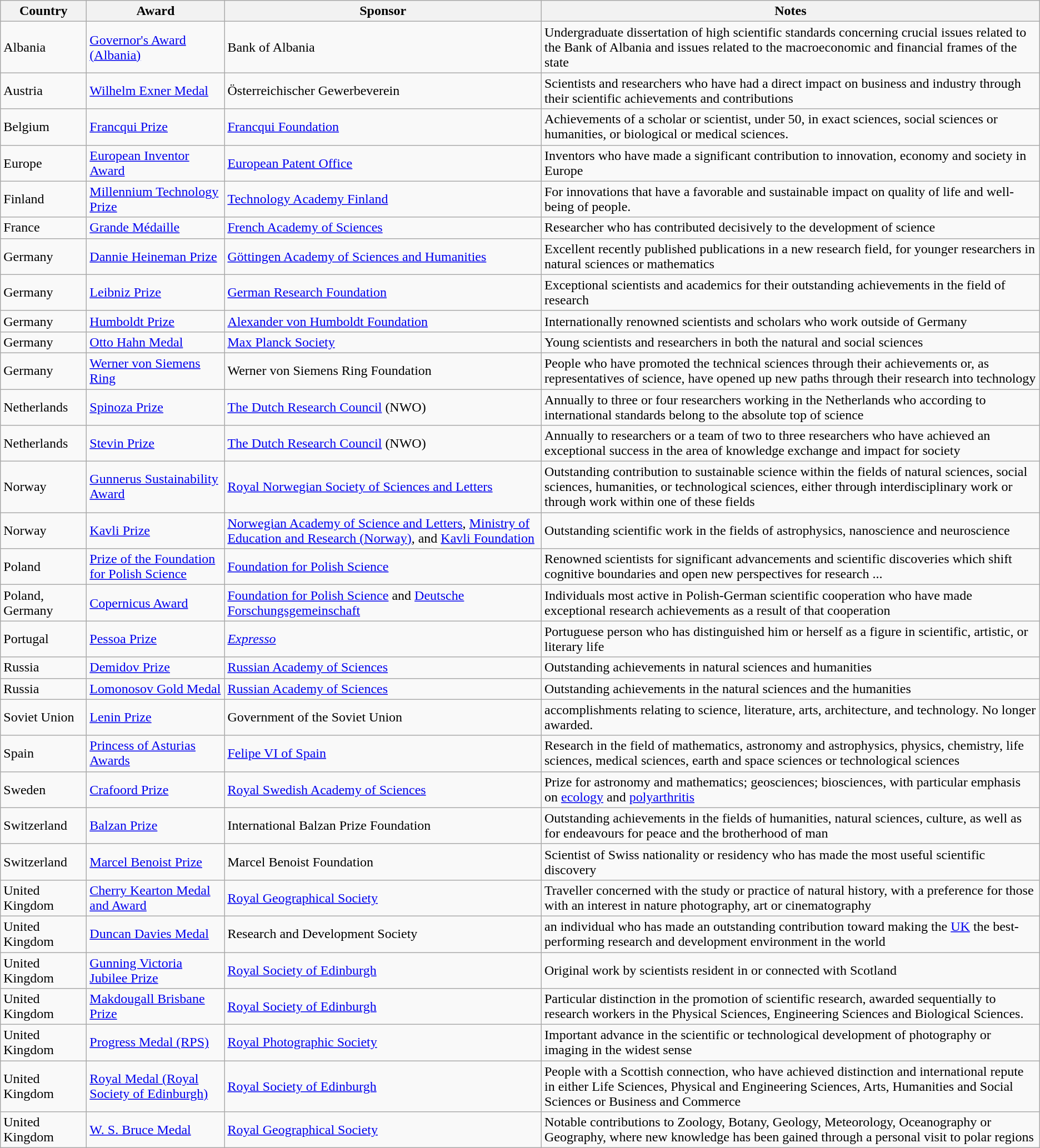<table class="wikitable sortable">
<tr>
<th style="width:6em;">Country</th>
<th>Award</th>
<th>Sponsor</th>
<th>Notes</th>
</tr>
<tr>
<td>Albania</td>
<td><a href='#'>Governor's Award (Albania)</a></td>
<td>Bank of Albania</td>
<td>Undergraduate dissertation of high scientific standards concerning crucial issues related to the Bank of Albania and issues related to the macroeconomic and financial frames of the state</td>
</tr>
<tr>
<td>Austria</td>
<td><a href='#'>Wilhelm Exner Medal</a></td>
<td>Österreichischer Gewerbeverein</td>
<td>Scientists and researchers who have had a direct impact on business and industry through their scientific achievements and contributions</td>
</tr>
<tr>
<td>Belgium</td>
<td><a href='#'>Francqui Prize</a></td>
<td><a href='#'>Francqui Foundation</a></td>
<td>Achievements of a scholar or scientist, under 50, in exact sciences, social sciences or humanities, or biological or medical sciences.</td>
</tr>
<tr>
<td>Europe</td>
<td><a href='#'>European Inventor Award</a></td>
<td><a href='#'>European Patent Office</a></td>
<td>Inventors who have made a significant contribution to innovation, economy and society in Europe</td>
</tr>
<tr>
<td>Finland</td>
<td><a href='#'>Millennium Technology Prize</a></td>
<td><a href='#'>Technology Academy Finland</a></td>
<td>For innovations that have a favorable and sustainable impact on quality of life and well-being of people.</td>
</tr>
<tr>
<td>France</td>
<td><a href='#'>Grande Médaille</a></td>
<td><a href='#'>French Academy of Sciences</a></td>
<td>Researcher who has contributed decisively to the development of science</td>
</tr>
<tr>
<td>Germany</td>
<td><a href='#'>Dannie Heineman Prize</a></td>
<td><a href='#'>Göttingen Academy of Sciences and Humanities</a></td>
<td>Excellent recently published publications in a new research field, for younger researchers in natural sciences or mathematics</td>
</tr>
<tr>
<td>Germany</td>
<td><a href='#'>Leibniz Prize</a></td>
<td><a href='#'>German Research Foundation</a></td>
<td>Exceptional scientists and academics for their outstanding achievements in the field of research</td>
</tr>
<tr>
<td>Germany</td>
<td><a href='#'>Humboldt Prize</a></td>
<td><a href='#'>Alexander von Humboldt Foundation</a></td>
<td>Internationally renowned scientists and scholars who work outside of Germany</td>
</tr>
<tr>
<td>Germany</td>
<td><a href='#'>Otto Hahn Medal</a></td>
<td><a href='#'>Max Planck Society</a></td>
<td>Young scientists and researchers in both the natural and social sciences</td>
</tr>
<tr>
<td>Germany</td>
<td><a href='#'>Werner von Siemens Ring</a></td>
<td>Werner von Siemens Ring Foundation</td>
<td>People who have promoted the technical sciences through their achievements or, as representatives of science, have opened up new paths through their research into technology</td>
</tr>
<tr>
<td>Netherlands</td>
<td><a href='#'>Spinoza Prize</a></td>
<td><a href='#'>The Dutch Research Council</a> (NWO)</td>
<td>Annually to three or four researchers working in the Netherlands who according to international standards belong to the absolute top of science</td>
</tr>
<tr>
<td>Netherlands</td>
<td><a href='#'>Stevin Prize</a></td>
<td><a href='#'>The Dutch Research Council</a> (NWO)</td>
<td>Annually to researchers or a team of two to three researchers who have achieved an exceptional success in the area of knowledge exchange and impact for society</td>
</tr>
<tr>
<td>Norway</td>
<td><a href='#'>Gunnerus Sustainability Award</a></td>
<td><a href='#'>Royal Norwegian Society of Sciences and Letters</a></td>
<td>Outstanding contribution to sustainable science within the fields of natural sciences, social sciences, humanities, or technological sciences, either through interdisciplinary work or through work within one of these fields</td>
</tr>
<tr>
<td>Norway</td>
<td><a href='#'>Kavli Prize</a></td>
<td><a href='#'>Norwegian Academy of Science and Letters</a>, <a href='#'>Ministry of Education and Research (Norway)</a>, and <a href='#'>Kavli Foundation</a></td>
<td>Outstanding scientific work in the fields of astrophysics, nanoscience and neuroscience</td>
</tr>
<tr>
<td>Poland</td>
<td><a href='#'>Prize of the Foundation for Polish Science</a></td>
<td><a href='#'>Foundation for Polish Science</a></td>
<td>Renowned scientists for significant advancements and scientific discoveries which shift cognitive boundaries and open new perspectives for research ...</td>
</tr>
<tr>
<td>Poland, Germany</td>
<td><a href='#'>Copernicus Award</a></td>
<td><a href='#'>Foundation for Polish Science</a> and <a href='#'>Deutsche Forschungsgemeinschaft</a></td>
<td>Individuals most active in Polish-German scientific cooperation who have made exceptional research achievements as a result of that cooperation</td>
</tr>
<tr>
<td>Portugal</td>
<td><a href='#'>Pessoa Prize</a></td>
<td><em><a href='#'>Expresso</a></em></td>
<td>Portuguese person who has distinguished him or herself as a figure in scientific, artistic, or literary life</td>
</tr>
<tr>
<td>Russia</td>
<td><a href='#'>Demidov Prize</a></td>
<td><a href='#'>Russian Academy of Sciences</a></td>
<td>Outstanding achievements in natural sciences and humanities</td>
</tr>
<tr>
<td>Russia</td>
<td><a href='#'>Lomonosov Gold Medal</a></td>
<td><a href='#'>Russian Academy of Sciences</a></td>
<td>Outstanding achievements in the natural sciences and the humanities</td>
</tr>
<tr>
<td>Soviet Union</td>
<td><a href='#'>Lenin Prize</a></td>
<td>Government of the Soviet Union</td>
<td>accomplishments relating to science, literature, arts, architecture, and technology. No longer awarded.</td>
</tr>
<tr>
<td>Spain</td>
<td><a href='#'>Princess of Asturias Awards</a></td>
<td><a href='#'>Felipe VI of Spain</a></td>
<td>Research in the field of mathematics, astronomy and astrophysics, physics, chemistry, life sciences, medical sciences, earth and space sciences or technological sciences</td>
</tr>
<tr>
<td>Sweden</td>
<td><a href='#'>Crafoord Prize</a></td>
<td><a href='#'>Royal Swedish Academy of Sciences</a></td>
<td>Prize for astronomy and mathematics; geosciences; biosciences, with particular emphasis on <a href='#'>ecology</a> and <a href='#'>polyarthritis</a></td>
</tr>
<tr>
<td>Switzerland</td>
<td><a href='#'>Balzan Prize</a></td>
<td>International Balzan Prize Foundation</td>
<td>Outstanding achievements in the fields of humanities, natural sciences, culture, as well as for endeavours for peace and the brotherhood of man</td>
</tr>
<tr>
<td>Switzerland</td>
<td><a href='#'>Marcel Benoist Prize</a></td>
<td>Marcel Benoist Foundation</td>
<td>Scientist of Swiss nationality or residency who has made the most useful scientific discovery</td>
</tr>
<tr>
<td>United Kingdom</td>
<td><a href='#'>Cherry Kearton Medal and Award</a></td>
<td><a href='#'>Royal Geographical Society</a></td>
<td>Traveller concerned with the study or practice of natural history, with a preference for those with an interest in nature photography, art or cinematography</td>
</tr>
<tr>
<td>United Kingdom</td>
<td><a href='#'>Duncan Davies Medal</a></td>
<td>Research and Development Society</td>
<td>an individual who has made an outstanding contribution toward making the <a href='#'>UK</a> the best-performing research and development environment in the world</td>
</tr>
<tr>
<td>United Kingdom</td>
<td><a href='#'>Gunning Victoria Jubilee Prize</a></td>
<td><a href='#'>Royal Society of Edinburgh</a></td>
<td>Original work by scientists resident in or connected with Scotland</td>
</tr>
<tr>
<td>United Kingdom</td>
<td><a href='#'>Makdougall Brisbane Prize</a></td>
<td><a href='#'>Royal Society of Edinburgh</a></td>
<td>Particular distinction in the promotion of scientific research, awarded sequentially to research workers in the Physical Sciences, Engineering Sciences and Biological Sciences.</td>
</tr>
<tr>
<td>United Kingdom</td>
<td><a href='#'>Progress Medal (RPS)</a></td>
<td><a href='#'>Royal Photographic Society</a></td>
<td>Important advance in the scientific or technological development of photography or imaging in the widest sense</td>
</tr>
<tr>
<td>United Kingdom</td>
<td><a href='#'>Royal Medal (Royal Society of Edinburgh)</a></td>
<td><a href='#'>Royal Society of Edinburgh</a></td>
<td>People with a Scottish connection, who have achieved distinction and international repute in either Life Sciences, Physical and Engineering Sciences, Arts, Humanities and Social Sciences or Business and Commerce</td>
</tr>
<tr>
<td>United Kingdom</td>
<td><a href='#'>W. S. Bruce Medal</a></td>
<td><a href='#'>Royal Geographical Society</a></td>
<td>Notable contributions to Zoology, Botany, Geology, Meteorology, Oceanography or Geography, where new knowledge has been gained through a personal visit to polar regions</td>
</tr>
</table>
